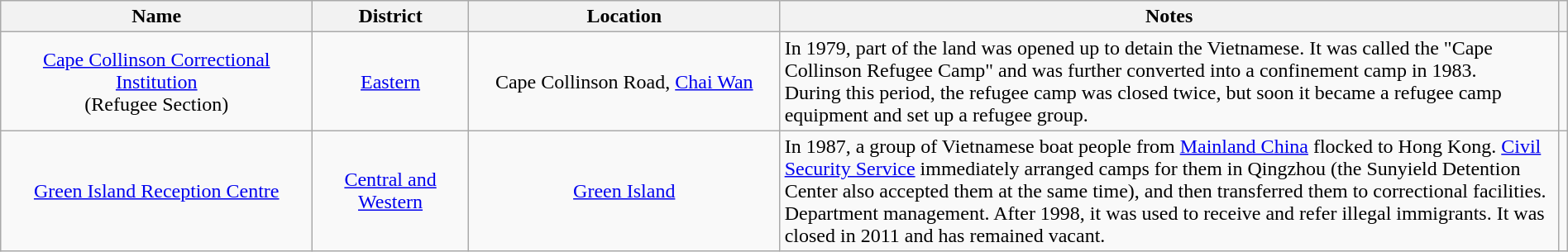<table class="wikitable" style="width:100%; text-align:center">
<tr>
<th width="20%">Name</th>
<th width="10%">District</th>
<th width="20%">Location</th>
<th width="60%">Notes</th>
<th width="10%"></th>
</tr>
<tr>
<td><a href='#'>Cape Collinson Correctional Institution</a><br>(Refugee Section)</td>
<td><a href='#'>Eastern</a></td>
<td>Cape Collinson Road, <a href='#'>Chai Wan</a></td>
<td style="text-align:left">In 1979, part of the land was opened up to detain the Vietnamese. It was called the "Cape Collinson Refugee Camp" and was further converted into a confinement camp in 1983.<br>During this period, the refugee camp was closed twice, but soon it became a refugee camp equipment and set up a refugee group.</td>
<td></td>
</tr>
<tr>
<td><a href='#'>Green Island Reception Centre</a></td>
<td><a href='#'>Central and Western</a></td>
<td><a href='#'>Green Island</a></td>
<td style="text-align:left">In 1987, a group of Vietnamese boat people from <a href='#'>Mainland China</a> flocked to Hong Kong. <a href='#'>Civil Security Service</a> immediately arranged camps for them in Qingzhou (the Sunyield Detention Center also accepted them at the same time), and then transferred them to correctional facilities.<br>Department management.
After 1998, it was used to receive and refer illegal immigrants. It was closed in 2011 and has remained vacant.</td>
<td></td>
</tr>
</table>
